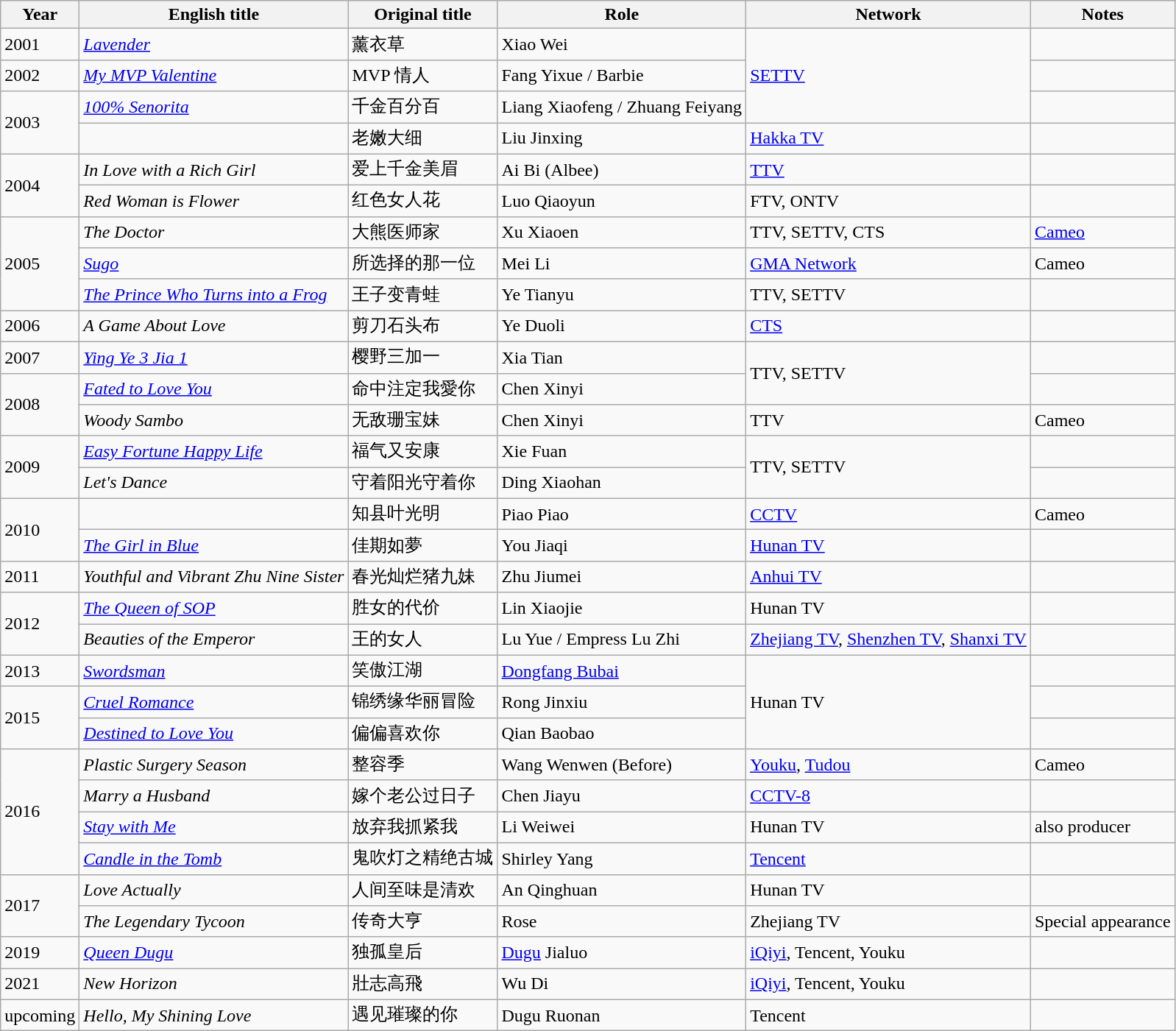<table class="wikitable sortable">
<tr>
<th>Year</th>
<th>English title</th>
<th>Original title</th>
<th>Role</th>
<th>Network</th>
<th class="unsortable">Notes</th>
</tr>
<tr>
<td>2001</td>
<td><em><a href='#'>Lavender</a></em></td>
<td>薰衣草</td>
<td>Xiao Wei</td>
<td rowspan=3><a href='#'>SETTV</a></td>
<td></td>
</tr>
<tr>
<td rowspan=1>2002</td>
<td><em><a href='#'>My MVP Valentine</a></em></td>
<td>MVP 情人</td>
<td>Fang Yixue / Barbie</td>
<td></td>
</tr>
<tr>
<td rowspan=2>2003</td>
<td><em><a href='#'>100% Senorita</a></em></td>
<td>千金百分百</td>
<td>Liang Xiaofeng / Zhuang Feiyang</td>
<td></td>
</tr>
<tr>
<td></td>
<td>老嫩大细</td>
<td>Liu Jinxing</td>
<td><a href='#'>Hakka TV</a></td>
<td></td>
</tr>
<tr>
<td rowspan=2>2004</td>
<td><em>In Love with a Rich Girl</em></td>
<td>爱上千金美眉</td>
<td>Ai Bi (Albee)</td>
<td><a href='#'>TTV</a></td>
<td></td>
</tr>
<tr>
<td><em>Red Woman is Flower</em></td>
<td>红色女人花</td>
<td>Luo Qiaoyun</td>
<td>FTV, ONTV</td>
<td></td>
</tr>
<tr>
<td rowspan=3>2005</td>
<td><em>The Doctor</em></td>
<td>大熊医师家</td>
<td>Xu Xiaoen</td>
<td>TTV, SETTV, CTS</td>
<td><a href='#'>Cameo</a></td>
</tr>
<tr>
<td><em><a href='#'>Sugo</a></em></td>
<td>所选择的那一位</td>
<td>Mei Li</td>
<td><a href='#'>GMA Network</a></td>
<td>Cameo</td>
</tr>
<tr>
<td><em><a href='#'>The Prince Who Turns into a Frog</a></em></td>
<td>王子变青蛙</td>
<td>Ye Tianyu</td>
<td>TTV, SETTV</td>
<td></td>
</tr>
<tr>
<td>2006</td>
<td><em>A Game About Love</em></td>
<td>剪刀石头布</td>
<td>Ye Duoli</td>
<td><a href='#'>CTS</a></td>
<td></td>
</tr>
<tr>
<td>2007</td>
<td><em><a href='#'>Ying Ye 3 Jia 1</a></em></td>
<td>樱野三加一</td>
<td>Xia Tian</td>
<td rowspan=2>TTV, SETTV</td>
<td></td>
</tr>
<tr>
<td rowspan=2>2008</td>
<td><em><a href='#'>Fated to Love You</a></em></td>
<td>命中注定我愛你</td>
<td>Chen Xinyi</td>
<td></td>
</tr>
<tr>
<td><em>Woody Sambo</em></td>
<td>无敌珊宝妹</td>
<td>Chen Xinyi</td>
<td>TTV</td>
<td>Cameo</td>
</tr>
<tr>
<td rowspan=2>2009</td>
<td><em><a href='#'>Easy Fortune Happy Life</a></em></td>
<td>福气又安康</td>
<td>Xie Fuan</td>
<td rowspan=2>TTV, SETTV</td>
<td></td>
</tr>
<tr>
<td><em>Let's Dance</em></td>
<td>守着阳光守着你</td>
<td>Ding Xiaohan</td>
<td></td>
</tr>
<tr>
<td rowspan=2>2010</td>
<td></td>
<td>知县叶光明</td>
<td>Piao Piao</td>
<td><a href='#'>CCTV</a></td>
<td>Cameo</td>
</tr>
<tr>
<td><em><a href='#'>The Girl in Blue</a></em></td>
<td>佳期如夢</td>
<td>You Jiaqi</td>
<td><a href='#'>Hunan TV</a></td>
<td></td>
</tr>
<tr>
<td>2011</td>
<td><em>Youthful and Vibrant Zhu Nine Sister</em></td>
<td>春光灿烂猪九妹</td>
<td>Zhu Jiumei</td>
<td><a href='#'>Anhui TV</a></td>
<td></td>
</tr>
<tr>
<td rowspan=2>2012</td>
<td><em><a href='#'>The Queen of SOP</a></em></td>
<td>胜女的代价</td>
<td>Lin Xiaojie</td>
<td>Hunan TV</td>
<td></td>
</tr>
<tr>
<td><em>Beauties of the Emperor</em></td>
<td>王的女人</td>
<td>Lu Yue / Empress Lu Zhi</td>
<td><a href='#'>Zhejiang TV</a>, <a href='#'>Shenzhen TV</a>, <a href='#'>Shanxi TV</a></td>
<td></td>
</tr>
<tr>
<td rowspan=1>2013</td>
<td><em><a href='#'>Swordsman</a></em></td>
<td>笑傲江湖</td>
<td><a href='#'>Dongfang Bubai</a></td>
<td rowspan="3">Hunan TV</td>
<td></td>
</tr>
<tr>
<td rowspan=2>2015</td>
<td><em><a href='#'>Cruel Romance</a></em></td>
<td>锦绣缘华丽冒险</td>
<td>Rong Jinxiu</td>
<td></td>
</tr>
<tr>
<td><em><a href='#'>Destined to Love You</a></em></td>
<td>偏偏喜欢你</td>
<td>Qian Baobao</td>
<td></td>
</tr>
<tr>
<td rowspan=4>2016</td>
<td><em>Plastic Surgery Season</em></td>
<td>整容季</td>
<td>Wang Wenwen (Before)</td>
<td><a href='#'>Youku</a>, <a href='#'>Tudou</a></td>
<td>Cameo</td>
</tr>
<tr>
<td><em>Marry a Husband</em></td>
<td>嫁个老公过日子</td>
<td>Chen Jiayu</td>
<td><a href='#'>CCTV-8</a></td>
<td></td>
</tr>
<tr>
<td><em><a href='#'>Stay with Me</a></em></td>
<td>放弃我抓紧我</td>
<td>Li Weiwei</td>
<td>Hunan TV</td>
<td>also producer</td>
</tr>
<tr>
<td><em><a href='#'>Candle in the Tomb</a></em></td>
<td>鬼吹灯之精绝古城</td>
<td>Shirley Yang</td>
<td><a href='#'>Tencent</a></td>
<td></td>
</tr>
<tr>
<td rowspan=2>2017</td>
<td><em>Love Actually</em></td>
<td>人间至味是清欢</td>
<td>An Qinghuan</td>
<td>Hunan TV</td>
<td></td>
</tr>
<tr>
<td><em>The Legendary Tycoon</em></td>
<td>传奇大亨</td>
<td>Rose</td>
<td>Zhejiang TV</td>
<td>Special appearance</td>
</tr>
<tr>
<td rowspan=1>2019</td>
<td><em><a href='#'>Queen Dugu</a></em></td>
<td>独孤皇后</td>
<td><a href='#'>Dugu</a> Jialuo</td>
<td><a href='#'>iQiyi</a>, Tencent, Youku</td>
<td></td>
</tr>
<tr>
<td>2021</td>
<td><em>New Horizon</em></td>
<td>壯志高飛</td>
<td>Wu Di</td>
<td><a href='#'>iQiyi</a>, Tencent, Youku</td>
<td></td>
</tr>
<tr>
<td>upcoming</td>
<td><em>Hello, My Shining Love</em></td>
<td>遇见璀璨的你</td>
<td>Dugu Ruonan</td>
<td>Tencent</td>
<td></td>
</tr>
</table>
